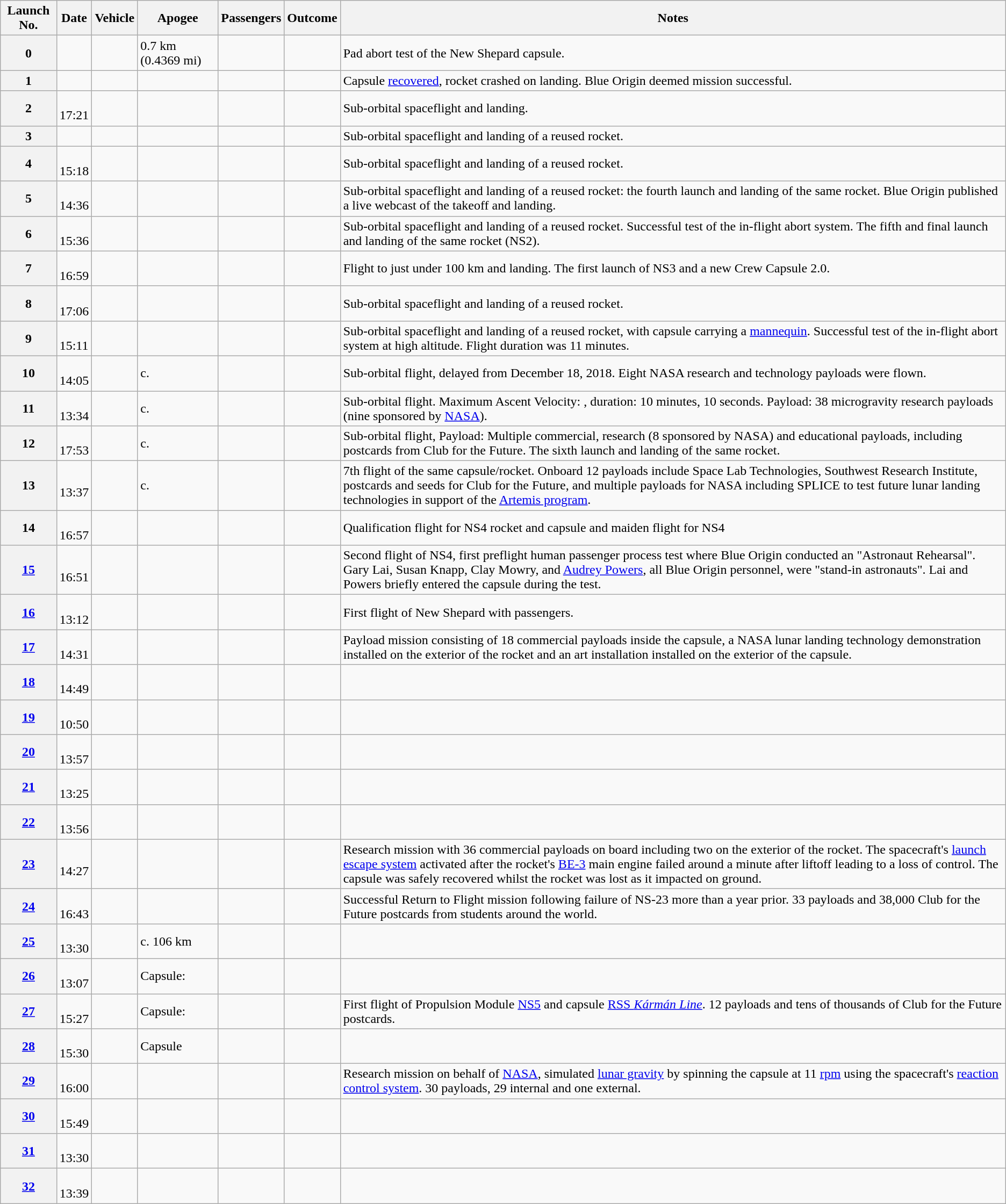<table class="wikitable sortable">
<tr>
<th scope="col">Launch No.</th>
<th scope="col">Date</th>
<th scope="col">Vehicle</th>
<th scope="col">Apogee</th>
<th scope="col">Passengers</th>
<th scope="col">Outcome</th>
<th scope="col">Notes</th>
</tr>
<tr>
<th>0</th>
<td></td>
<td></td>
<td>0.7 km (0.4369 mi)</td>
<td></td>
<td></td>
<td>Pad abort test of the New Shepard capsule.</td>
</tr>
<tr>
<th>1</th>
<td></td>
<td></td>
<td></td>
<td></td>
<td></td>
<td>Capsule <a href='#'>recovered</a>, rocket crashed on landing. Blue Origin deemed mission successful.</td>
</tr>
<tr>
<th>2</th>
<td><br>17:21</td>
<td></td>
<td></td>
<td></td>
<td></td>
<td>Sub-orbital spaceflight and landing.</td>
</tr>
<tr>
<th>3</th>
<td></td>
<td></td>
<td></td>
<td></td>
<td></td>
<td>Sub-orbital spaceflight and landing of a reused rocket.</td>
</tr>
<tr>
<th>4</th>
<td><br>15:18</td>
<td></td>
<td></td>
<td></td>
<td></td>
<td>Sub-orbital spaceflight and landing of a reused rocket.</td>
</tr>
<tr>
<th>5</th>
<td><br>14:36</td>
<td></td>
<td></td>
<td></td>
<td></td>
<td>Sub-orbital spaceflight and landing of a reused rocket: the fourth launch and landing of the same rocket. Blue Origin published a live webcast of the takeoff and landing.</td>
</tr>
<tr>
<th>6</th>
<td><br>15:36</td>
<td></td>
<td></td>
<td></td>
<td></td>
<td>Sub-orbital spaceflight and landing of a reused rocket. Successful test of the in-flight abort system. The fifth and final launch and landing of the same rocket (NS2).</td>
</tr>
<tr>
<th>7</th>
<td><br>16:59</td>
<td></td>
<td></td>
<td></td>
<td></td>
<td>Flight to just under 100 km and landing. The first launch of NS3 and a new Crew Capsule 2.0.</td>
</tr>
<tr>
<th>8</th>
<td><br>17:06</td>
<td></td>
<td></td>
<td></td>
<td></td>
<td>Sub-orbital spaceflight and landing of a reused rocket.</td>
</tr>
<tr>
<th>9</th>
<td><br>15:11</td>
<td></td>
<td></td>
<td></td>
<td></td>
<td>Sub-orbital spaceflight and landing of a reused rocket, with capsule carrying a <a href='#'>mannequin</a>. Successful test of the in-flight abort system at high altitude. Flight duration was 11 minutes.</td>
</tr>
<tr>
<th>10</th>
<td><br>14:05</td>
<td></td>
<td>c. </td>
<td></td>
<td></td>
<td>Sub-orbital flight, delayed from December 18, 2018. Eight NASA research and technology payloads were flown.</td>
</tr>
<tr>
<th>11</th>
<td><br>13:34</td>
<td></td>
<td>c. </td>
<td></td>
<td></td>
<td>Sub-orbital flight. Maximum Ascent Velocity: , duration: 10 minutes, 10 seconds. Payload: 38 microgravity research payloads (nine sponsored by <a href='#'>NASA</a>).</td>
</tr>
<tr>
<th>12</th>
<td><br>17:53</td>
<td></td>
<td>c. </td>
<td></td>
<td></td>
<td>Sub-orbital flight, Payload: Multiple commercial, research (8 sponsored by NASA) and educational payloads, including postcards from Club for the Future. The sixth launch and landing of the same rocket.</td>
</tr>
<tr>
<th>13</th>
<td><br>13:37</td>
<td></td>
<td>c. </td>
<td></td>
<td></td>
<td>7th flight of the same capsule/rocket. Onboard 12 payloads include Space Lab Technologies, Southwest Research Institute, postcards and seeds for Club for the Future, and multiple payloads for NASA including SPLICE to test future lunar landing technologies in support of the <a href='#'>Artemis program</a>.</td>
</tr>
<tr>
<th>14</th>
<td><br>16:57</td>
<td></td>
<td></td>
<td></td>
<td></td>
<td>Qualification flight for NS4 rocket and capsule and maiden flight for NS4</td>
</tr>
<tr>
<th><a href='#'>15</a></th>
<td><br>16:51</td>
<td></td>
<td></td>
<td></td>
<td></td>
<td>Second flight of NS4, first preflight human passenger process test where Blue Origin conducted an "Astronaut Rehearsal". Gary Lai, Susan Knapp, Clay Mowry, and <a href='#'>Audrey Powers</a>, all Blue Origin personnel, were "stand-in astronauts". Lai and Powers briefly entered the capsule during the test.</td>
</tr>
<tr>
<th><a href='#'>16</a></th>
<td><br>13:12</td>
<td></td>
<td></td>
<td></td>
<td></td>
<td>First flight of New Shepard with passengers.<br></td>
</tr>
<tr>
<th><a href='#'>17</a></th>
<td><br>14:31</td>
<td></td>
<td></td>
<td></td>
<td></td>
<td>Payload mission consisting of 18 commercial payloads inside the capsule, a NASA lunar landing technology demonstration installed on the exterior of the rocket and an art installation installed on the exterior of the capsule.</td>
</tr>
<tr>
<th><a href='#'>18</a></th>
<td><br>14:49</td>
<td></td>
<td></td>
<td></td>
<td></td>
<td></td>
</tr>
<tr>
<th><a href='#'>19</a></th>
<td><br>10:50</td>
<td></td>
<td></td>
<td></td>
<td></td>
<td></td>
</tr>
<tr>
<th><a href='#'>20</a></th>
<td><br>13:57</td>
<td></td>
<td></td>
<td></td>
<td></td>
<td></td>
</tr>
<tr>
<th><a href='#'>21</a></th>
<td><br>13:25</td>
<td></td>
<td></td>
<td></td>
<td></td>
<td></td>
</tr>
<tr>
<th><a href='#'>22</a></th>
<td><br>13:56</td>
<td></td>
<td></td>
<td></td>
<td></td>
<td></td>
</tr>
<tr>
<th><a href='#'>23</a></th>
<td><br>14:27</td>
<td></td>
<td></td>
<td></td>
<td></td>
<td>Research mission with 36 commercial payloads on board including two on the exterior of the rocket. The spacecraft's <a href='#'>launch escape system</a> activated after the rocket's <a href='#'>BE-3</a> main engine failed around a minute after liftoff leading to a loss of control. The capsule was safely recovered whilst the rocket was lost as it impacted on ground.</td>
</tr>
<tr>
<th><a href='#'>24</a></th>
<td><br>16:43</td>
<td></td>
<td></td>
<td></td>
<td></td>
<td>Successful Return to Flight mission following failure of NS-23 more than a year prior. 33 payloads and 38,000 Club for the Future postcards from students around the world.</td>
</tr>
<tr>
<th><a href='#'>25</a></th>
<td><br>13:30</td>
<td></td>
<td>c. 106 km</td>
<td></td>
<td></td>
<td></td>
</tr>
<tr>
<th><a href='#'>26</a></th>
<td><br>13:07</td>
<td></td>
<td>Capsule: </td>
<td></td>
<td></td>
<td></td>
</tr>
<tr>
<th><a href='#'>27</a></th>
<td><br>15:27</td>
<td></td>
<td>Capsule: </td>
<td></td>
<td></td>
<td>First flight of Propulsion Module <a href='#'>NS5</a> and capsule <a href='#'>RSS <em>Kármán Line</em></a>. 12 payloads and tens of thousands of Club for the Future postcards.</td>
</tr>
<tr>
<th><a href='#'>28</a></th>
<td><br>15:30</td>
<td></td>
<td>Capsule </td>
<td></td>
<td></td>
<td></td>
</tr>
<tr>
<th><a href='#'>29</a></th>
<td><br>16:00</td>
<td></td>
<td></td>
<td></td>
<td></td>
<td>Research mission on behalf of <a href='#'>NASA</a>, simulated <a href='#'>lunar gravity</a> by spinning the capsule at 11 <a href='#'>rpm</a> using the spacecraft's <a href='#'>reaction control system</a>. 30 payloads, 29 internal and one external.</td>
</tr>
<tr>
<th><a href='#'>30</a></th>
<td><br>15:49</td>
<td></td>
<td></td>
<td></td>
<td></td>
<td></td>
</tr>
<tr>
<th><a href='#'>31</a></th>
<td><br>13:30</td>
<td></td>
<td></td>
<td></td>
<td></td>
<td></td>
</tr>
<tr>
<th><a href='#'>32</a></th>
<td><br>13:39</td>
<td></td>
<td></td>
<td></td>
<td></td>
<td></td>
</tr>
</table>
